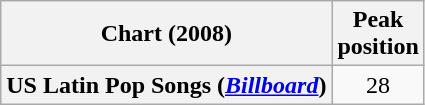<table class="wikitable sortable plainrowheaders" style="text-align:center;">
<tr>
<th>Chart (2008)</th>
<th>Peak<br>position</th>
</tr>
<tr>
<th scope="row">US Latin Pop Songs (<em><a href='#'>Billboard</a></em>)</th>
<td>28</td>
</tr>
</table>
